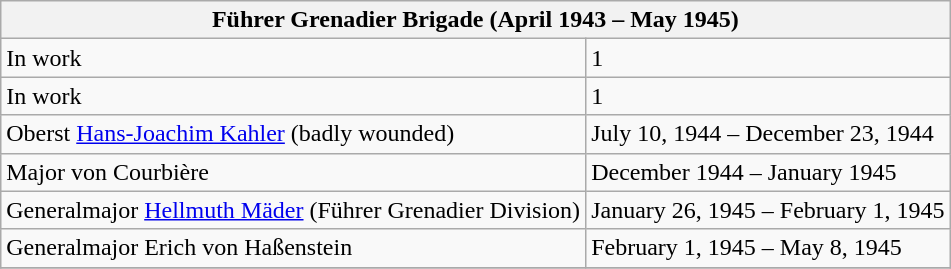<table class="wikitable">
<tr>
<th colspan="3">Führer Grenadier Brigade (April 1943 – May 1945)</th>
</tr>
<tr>
<td>In work</td>
<td>1</td>
</tr>
<tr>
<td>In work</td>
<td>1</td>
</tr>
<tr>
<td>Oberst <a href='#'>Hans-Joachim Kahler</a> (badly wounded)</td>
<td>July 10, 1944 – December 23, 1944</td>
</tr>
<tr>
<td>Major von Courbière</td>
<td>December 1944 – January 1945</td>
</tr>
<tr>
<td>Generalmajor <a href='#'>Hellmuth Mäder</a> (Führer Grenadier Division)</td>
<td>January 26, 1945 –  February 1, 1945</td>
</tr>
<tr>
<td>Generalmajor Erich von Haßenstein</td>
<td>February 1, 1945 –  May 8, 1945</td>
</tr>
<tr>
</tr>
</table>
